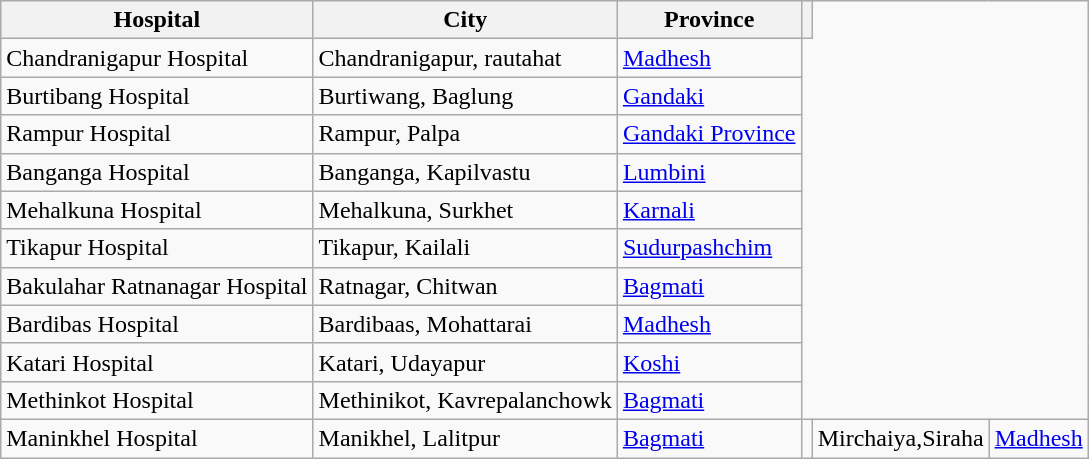<table class="wikitable sortable">
<tr>
<th>Hospital</th>
<th>City</th>
<th>Province</th>
<th Description></th>
</tr>
<tr>
<td>Chandranigapur Hospital</td>
<td>Chandranigapur, rautahat</td>
<td><a href='#'>Madhesh</a></td>
</tr>
<tr>
<td>Burtibang Hospital</td>
<td>Burtiwang, Baglung</td>
<td><a href='#'>Gandaki</a></td>
</tr>
<tr>
<td>Rampur Hospital</td>
<td>Rampur, Palpa</td>
<td><a href='#'>Gandaki Province</a></td>
</tr>
<tr>
<td>Banganga Hospital</td>
<td>Banganga, Kapilvastu</td>
<td><a href='#'>Lumbini</a></td>
</tr>
<tr>
<td>Mehalkuna Hospital</td>
<td>Mehalkuna, Surkhet</td>
<td><a href='#'>Karnali</a></td>
</tr>
<tr>
<td>Tikapur Hospital</td>
<td>Tikapur, Kailali</td>
<td><a href='#'>Sudurpashchim</a></td>
</tr>
<tr>
<td>Bakulahar Ratnanagar Hospital</td>
<td>Ratnagar, Chitwan</td>
<td><a href='#'>Bagmati</a></td>
</tr>
<tr>
<td>Bardibas Hospital</td>
<td>Bardibaas, Mohattarai</td>
<td><a href='#'>Madhesh</a></td>
</tr>
<tr>
<td>Katari Hospital</td>
<td>Katari, Udayapur</td>
<td><a href='#'>Koshi</a></td>
</tr>
<tr>
<td>Methinkot Hospital</td>
<td>Methinikot, Kavrepalanchowk</td>
<td><a href='#'>Bagmati</a></td>
</tr>
<tr>
<td>Maninkhel Hospital</td>
<td>Manikhel, Lalitpur</td>
<td><a href='#'>Bagmati</a></td>
<td></td>
<td>Mirchaiya,Siraha</td>
<td><a href='#'>Madhesh</a></td>
</tr>
</table>
